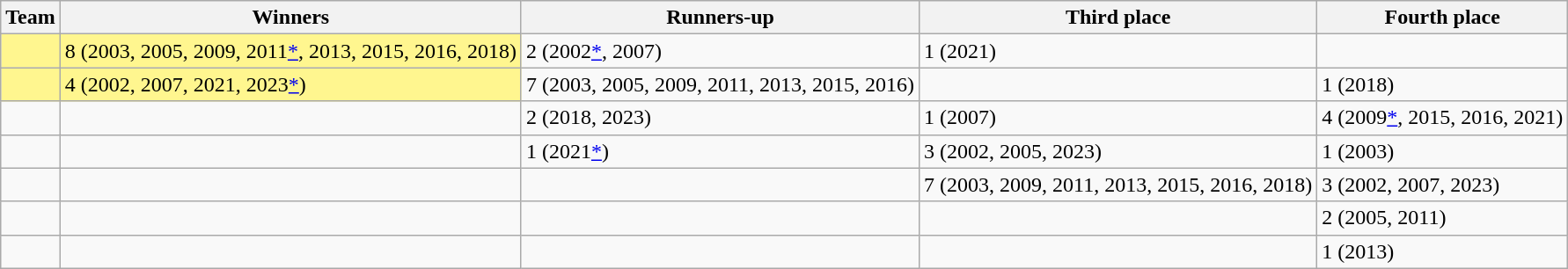<table class="wikitable sortable">
<tr>
<th>Team</th>
<th>Winners</th>
<th>Runners-up</th>
<th>Third place</th>
<th>Fourth place</th>
</tr>
<tr>
<td style=background:#FFF68F></td>
<td style=background:#FFF68F>8 (2003, 2005, 2009, 2011<a href='#'>*</a>, 2013, 2015, 2016, 2018)</td>
<td>2 (2002<a href='#'>*</a>, 2007)</td>
<td>1 (2021)</td>
<td></td>
</tr>
<tr>
<td style=background:#FFF68F></td>
<td style=background:#FFF68F>4 (2002, 2007, 2021, 2023<a href='#'>*</a>)</td>
<td>7 (2003, 2005, 2009, 2011, 2013, 2015, 2016)</td>
<td></td>
<td>1 (2018)</td>
</tr>
<tr>
<td></td>
<td></td>
<td>2 (2018, 2023)</td>
<td>1 (2007)</td>
<td>4 (2009<a href='#'>*</a>, 2015, 2016, 2021)</td>
</tr>
<tr>
<td></td>
<td></td>
<td>1 (2021<a href='#'>*</a>)</td>
<td>3 (2002, 2005, 2023)</td>
<td>1 (2003)</td>
</tr>
<tr>
<td></td>
<td></td>
<td></td>
<td>7 (2003, 2009, 2011, 2013, 2015, 2016, 2018)</td>
<td>3 (2002, 2007, 2023)</td>
</tr>
<tr>
<td></td>
<td></td>
<td></td>
<td></td>
<td>2 (2005, 2011)</td>
</tr>
<tr>
<td></td>
<td></td>
<td></td>
<td></td>
<td>1 (2013)</td>
</tr>
</table>
